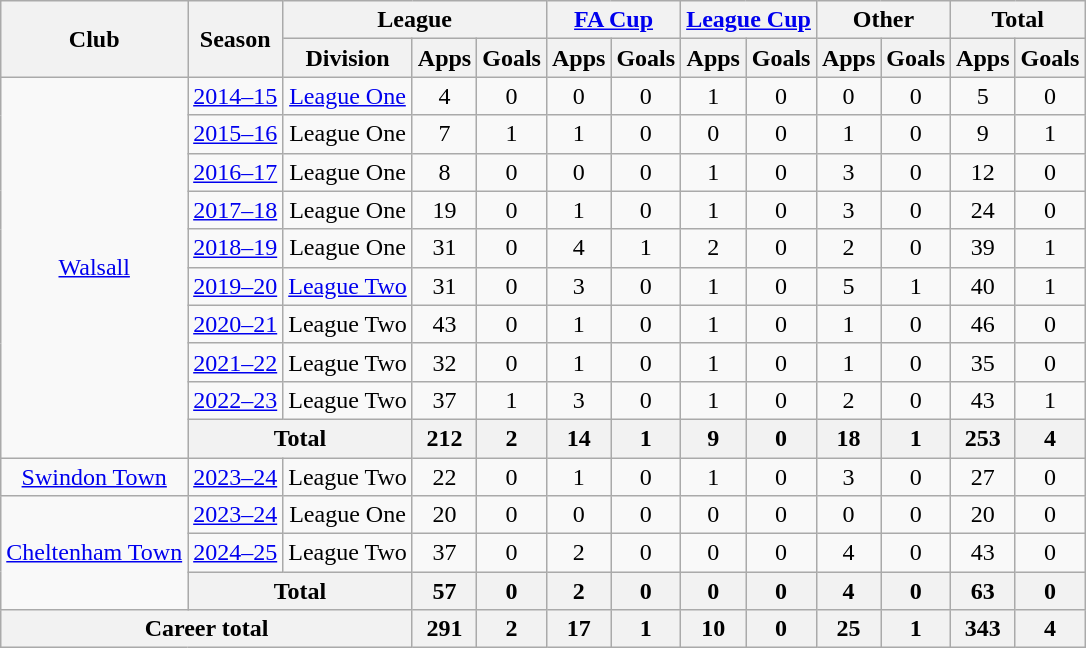<table class="wikitable" style="text-align:center">
<tr>
<th rowspan="2">Club</th>
<th rowspan="2">Season</th>
<th colspan="3">League</th>
<th colspan="2"><a href='#'>FA Cup</a></th>
<th colspan="2"><a href='#'>League Cup</a></th>
<th colspan="2">Other</th>
<th colspan="2">Total</th>
</tr>
<tr>
<th>Division</th>
<th>Apps</th>
<th>Goals</th>
<th>Apps</th>
<th>Goals</th>
<th>Apps</th>
<th>Goals</th>
<th>Apps</th>
<th>Goals</th>
<th>Apps</th>
<th>Goals</th>
</tr>
<tr>
<td rowspan="10"><a href='#'>Walsall</a></td>
<td><a href='#'>2014–15</a></td>
<td><a href='#'>League One</a></td>
<td>4</td>
<td>0</td>
<td>0</td>
<td>0</td>
<td>1</td>
<td>0</td>
<td>0</td>
<td>0</td>
<td>5</td>
<td>0</td>
</tr>
<tr>
<td><a href='#'>2015–16</a></td>
<td>League One</td>
<td>7</td>
<td>1</td>
<td>1</td>
<td>0</td>
<td>0</td>
<td>0</td>
<td>1</td>
<td>0</td>
<td>9</td>
<td>1</td>
</tr>
<tr>
<td><a href='#'>2016–17</a></td>
<td>League One</td>
<td>8</td>
<td>0</td>
<td>0</td>
<td>0</td>
<td>1</td>
<td>0</td>
<td>3</td>
<td>0</td>
<td>12</td>
<td>0</td>
</tr>
<tr>
<td><a href='#'>2017–18</a></td>
<td>League One</td>
<td>19</td>
<td>0</td>
<td>1</td>
<td>0</td>
<td>1</td>
<td>0</td>
<td>3</td>
<td>0</td>
<td>24</td>
<td>0</td>
</tr>
<tr>
<td><a href='#'>2018–19</a></td>
<td>League One</td>
<td>31</td>
<td>0</td>
<td>4</td>
<td>1</td>
<td>2</td>
<td>0</td>
<td>2</td>
<td>0</td>
<td>39</td>
<td>1</td>
</tr>
<tr>
<td><a href='#'>2019–20</a></td>
<td><a href='#'>League Two</a></td>
<td>31</td>
<td>0</td>
<td>3</td>
<td>0</td>
<td>1</td>
<td>0</td>
<td>5</td>
<td>1</td>
<td>40</td>
<td>1</td>
</tr>
<tr>
<td><a href='#'>2020–21</a></td>
<td>League Two</td>
<td>43</td>
<td>0</td>
<td>1</td>
<td>0</td>
<td>1</td>
<td>0</td>
<td>1</td>
<td>0</td>
<td>46</td>
<td>0</td>
</tr>
<tr>
<td><a href='#'>2021–22</a></td>
<td>League Two</td>
<td>32</td>
<td>0</td>
<td>1</td>
<td>0</td>
<td>1</td>
<td>0</td>
<td>1</td>
<td>0</td>
<td>35</td>
<td>0</td>
</tr>
<tr>
<td><a href='#'>2022–23</a></td>
<td>League Two</td>
<td>37</td>
<td>1</td>
<td>3</td>
<td>0</td>
<td>1</td>
<td>0</td>
<td>2</td>
<td>0</td>
<td>43</td>
<td>1</td>
</tr>
<tr>
<th colspan="2">Total</th>
<th>212</th>
<th>2</th>
<th>14</th>
<th>1</th>
<th>9</th>
<th>0</th>
<th>18</th>
<th>1</th>
<th>253</th>
<th>4</th>
</tr>
<tr>
<td><a href='#'>Swindon Town</a></td>
<td><a href='#'>2023–24</a></td>
<td>League Two</td>
<td>22</td>
<td>0</td>
<td>1</td>
<td>0</td>
<td>1</td>
<td>0</td>
<td>3</td>
<td>0</td>
<td>27</td>
<td>0</td>
</tr>
<tr>
<td rowspan="3"><a href='#'>Cheltenham Town</a></td>
<td><a href='#'>2023–24</a></td>
<td>League One</td>
<td>20</td>
<td>0</td>
<td>0</td>
<td>0</td>
<td>0</td>
<td>0</td>
<td>0</td>
<td>0</td>
<td>20</td>
<td>0</td>
</tr>
<tr>
<td><a href='#'>2024–25</a></td>
<td>League Two</td>
<td>37</td>
<td>0</td>
<td>2</td>
<td>0</td>
<td>0</td>
<td>0</td>
<td>4</td>
<td>0</td>
<td>43</td>
<td>0</td>
</tr>
<tr>
<th colspan="2">Total</th>
<th>57</th>
<th>0</th>
<th>2</th>
<th>0</th>
<th>0</th>
<th>0</th>
<th>4</th>
<th>0</th>
<th>63</th>
<th>0</th>
</tr>
<tr>
<th colspan="3">Career total</th>
<th>291</th>
<th>2</th>
<th>17</th>
<th>1</th>
<th>10</th>
<th>0</th>
<th>25</th>
<th>1</th>
<th>343</th>
<th>4</th>
</tr>
</table>
